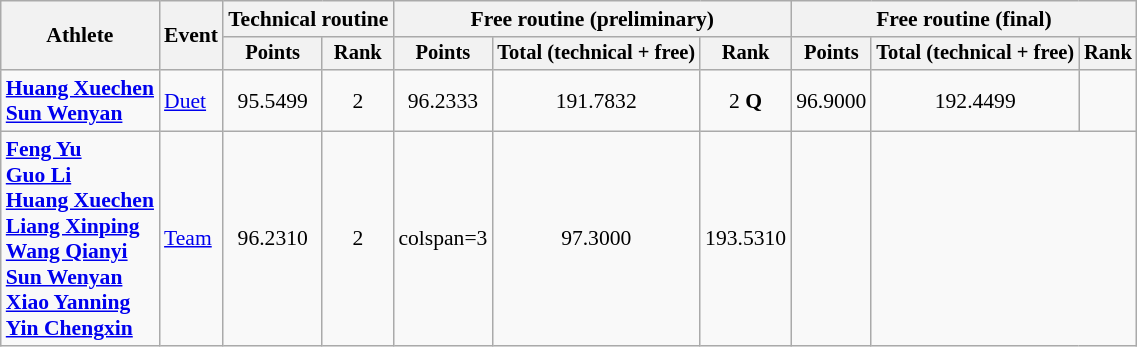<table class="wikitable" style="font-size:90%">
<tr>
<th rowspan="2">Athlete</th>
<th rowspan="2">Event</th>
<th colspan=2>Technical routine</th>
<th colspan=3>Free routine (preliminary)</th>
<th colspan=3>Free routine (final)</th>
</tr>
<tr style="font-size:95%">
<th>Points</th>
<th>Rank</th>
<th>Points</th>
<th>Total (technical + free)</th>
<th>Rank</th>
<th>Points</th>
<th>Total (technical + free)</th>
<th>Rank</th>
</tr>
<tr align=center>
<td align=left><strong><a href='#'>Huang Xuechen</a><br><a href='#'>Sun Wenyan</a></strong></td>
<td align=left><a href='#'>Duet</a></td>
<td>95.5499</td>
<td>2</td>
<td>96.2333</td>
<td>191.7832</td>
<td>2 <strong>Q</strong></td>
<td>96.9000</td>
<td>192.4499</td>
<td></td>
</tr>
<tr align=center>
<td align=left><strong><a href='#'>Feng Yu</a><br><a href='#'>Guo Li</a><br><a href='#'>Huang Xuechen</a><br><a href='#'>Liang Xinping</a><br><a href='#'>Wang Qianyi</a><br><a href='#'>Sun Wenyan</a><br><a href='#'>Xiao Yanning</a><br><a href='#'>Yin Chengxin</a></strong></td>
<td align=left><a href='#'>Team</a></td>
<td>96.2310</td>
<td>2</td>
<td>colspan=3 </td>
<td>97.3000</td>
<td>193.5310</td>
<td></td>
</tr>
</table>
